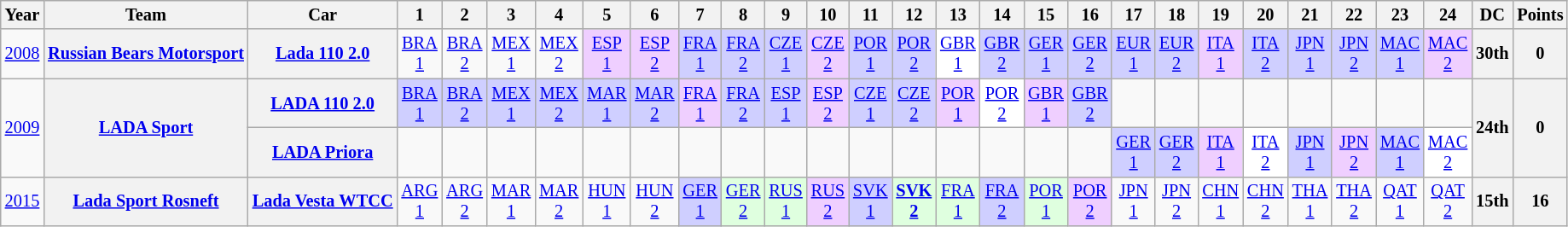<table class="wikitable" style="text-align:center; font-size:85%">
<tr>
<th>Year</th>
<th>Team</th>
<th>Car</th>
<th>1</th>
<th>2</th>
<th>3</th>
<th>4</th>
<th>5</th>
<th>6</th>
<th>7</th>
<th>8</th>
<th>9</th>
<th>10</th>
<th>11</th>
<th>12</th>
<th>13</th>
<th>14</th>
<th>15</th>
<th>16</th>
<th>17</th>
<th>18</th>
<th>19</th>
<th>20</th>
<th>21</th>
<th>22</th>
<th>23</th>
<th>24</th>
<th>DC</th>
<th>Points</th>
</tr>
<tr>
<td><a href='#'>2008</a></td>
<th nowrap><a href='#'>Russian Bears Motorsport</a></th>
<th nowrap><a href='#'>Lada 110 2.0</a></th>
<td><a href='#'>BRA<br>1</a></td>
<td><a href='#'>BRA<br>2</a></td>
<td><a href='#'>MEX<br>1</a></td>
<td><a href='#'>MEX<br>2</a></td>
<td style="background:#EFCFFF;"><a href='#'>ESP<br>1</a><br></td>
<td style="background:#EFCFFF;"><a href='#'>ESP<br>2</a><br></td>
<td style="background:#CFCFFF;"><a href='#'>FRA<br>1</a><br></td>
<td style="background:#CFCFFF;"><a href='#'>FRA<br>2</a><br></td>
<td style="background:#CFCFFF;"><a href='#'>CZE<br>1</a><br></td>
<td style="background:#EFCFFF;"><a href='#'>CZE<br>2</a><br></td>
<td style="background:#CFCFFF;"><a href='#'>POR<br>1</a><br></td>
<td style="background:#CFCFFF;"><a href='#'>POR<br>2</a><br></td>
<td style="background:#FFFFFF;"><a href='#'>GBR<br>1</a><br></td>
<td style="background:#CFCFFF;"><a href='#'>GBR<br>2</a><br></td>
<td style="background:#CFCFFF;"><a href='#'>GER<br>1</a><br> </td>
<td style="background:#CFCFFF;"><a href='#'>GER<br>2</a><br></td>
<td style="background:#CFCFFF;"><a href='#'>EUR<br>1</a><br></td>
<td style="background:#CFCFFF;"><a href='#'>EUR<br>2</a><br></td>
<td style="background:#EFCFFF;"><a href='#'>ITA<br>1</a><br></td>
<td style="background:#CFCFFF;"><a href='#'>ITA<br>2</a><br></td>
<td style="background:#CFCFFF;"><a href='#'>JPN<br>1</a><br></td>
<td style="background:#CFCFFF;"><a href='#'>JPN<br>2</a><br></td>
<td style="background:#CFCFFF;"><a href='#'>MAC<br>1</a><br></td>
<td style="background:#EFCFFF;"><a href='#'>MAC<br>2</a><br></td>
<th>30th</th>
<th>0</th>
</tr>
<tr>
<td rowspan=2><a href='#'>2009</a></td>
<th rowspan=2 nowrap><a href='#'>LADA Sport</a></th>
<th nowrap><a href='#'>LADA 110 2.0</a></th>
<td style="background:#CFCFFF;"><a href='#'>BRA<br>1</a><br></td>
<td style="background:#CFCFFF;"><a href='#'>BRA<br>2</a><br></td>
<td style="background:#CFCFFF;"><a href='#'>MEX<br>1</a><br></td>
<td style="background:#CFCFFF;"><a href='#'>MEX<br>2</a><br></td>
<td style="background:#CFCFFF;"><a href='#'>MAR<br>1</a><br></td>
<td style="background:#CFCFFF;"><a href='#'>MAR<br>2</a><br></td>
<td style="background:#EFCFFF;"><a href='#'>FRA<br>1</a><br></td>
<td style="background:#CFCFFF;"><a href='#'>FRA<br>2</a><br></td>
<td style="background:#CFCFFF;"><a href='#'>ESP<br>1</a><br></td>
<td style="background:#EFCFFF;"><a href='#'>ESP<br>2</a><br></td>
<td style="background:#CFCFFF;"><a href='#'>CZE<br>1</a><br></td>
<td style="background:#CFCFFF;"><a href='#'>CZE<br>2</a><br></td>
<td style="background:#EFCFFF;"><a href='#'>POR<br>1</a><br></td>
<td style="background:#FFFFFF;"><a href='#'>POR<br>2</a><br></td>
<td style="background:#EFCFFF;"><a href='#'>GBR<br>1</a><br></td>
<td style="background:#CFCFFF;"><a href='#'>GBR<br>2</a><br></td>
<td></td>
<td></td>
<td></td>
<td></td>
<td></td>
<td></td>
<td></td>
<td></td>
<th rowspan=2>24th</th>
<th rowspan=2>0</th>
</tr>
<tr>
<th nowrap><a href='#'>LADA Priora</a></th>
<td></td>
<td></td>
<td></td>
<td></td>
<td></td>
<td></td>
<td></td>
<td></td>
<td></td>
<td></td>
<td></td>
<td></td>
<td></td>
<td></td>
<td></td>
<td></td>
<td style="background:#CFCFFF;"><a href='#'>GER<br>1</a><br> </td>
<td style="background:#CFCFFF;"><a href='#'>GER<br>2</a><br></td>
<td style="background:#EFCFFF;"><a href='#'>ITA<br>1</a><br></td>
<td style="background:#FFFFFF;"><a href='#'>ITA<br>2</a><br></td>
<td style="background:#CFCFFF;"><a href='#'>JPN<br>1</a><br></td>
<td style="background:#EFCFFF;"><a href='#'>JPN<br>2</a><br></td>
<td style="background:#CFCFFF;"><a href='#'>MAC<br>1</a><br></td>
<td style="background:#FFFFFF;"><a href='#'>MAC<br>2</a><br></td>
</tr>
<tr>
<td><a href='#'>2015</a></td>
<th nowrap><a href='#'>Lada Sport Rosneft</a></th>
<th nowrap><a href='#'>Lada Vesta WTCC</a></th>
<td><a href='#'>ARG<br>1</a></td>
<td><a href='#'>ARG<br>2</a></td>
<td><a href='#'>MAR<br>1</a></td>
<td><a href='#'>MAR<br>2</a></td>
<td><a href='#'>HUN<br>1</a></td>
<td><a href='#'>HUN<br>2</a></td>
<td style="background:#CFCFFF;"><a href='#'>GER<br>1</a><br></td>
<td style="background:#DFFFDF;"><a href='#'>GER<br>2</a><br></td>
<td style="background:#DFFFDF;"><a href='#'>RUS<br>1</a><br></td>
<td style="background:#EFCFFF;"><a href='#'>RUS<br>2</a><br></td>
<td style="background:#CFCFFF;"><a href='#'>SVK<br>1</a><br></td>
<td style="background:#DFFFDF;"><strong><a href='#'>SVK<br>2</a></strong><br></td>
<td style="background:#DFFFDF;"><a href='#'>FRA<br>1</a><br></td>
<td style="background:#CFCFFF;"><a href='#'>FRA<br>2</a><br></td>
<td style="background:#DFFFDF;"><a href='#'>POR<br>1</a><br></td>
<td style="background:#EFCFFF;"><a href='#'>POR<br>2</a><br></td>
<td><a href='#'>JPN<br>1</a></td>
<td><a href='#'>JPN<br>2</a></td>
<td><a href='#'>CHN<br>1</a></td>
<td><a href='#'>CHN<br>2</a></td>
<td><a href='#'>THA<br>1</a></td>
<td><a href='#'>THA<br>2</a></td>
<td><a href='#'>QAT<br>1</a></td>
<td><a href='#'>QAT<br>2</a></td>
<th>15th</th>
<th>16</th>
</tr>
</table>
